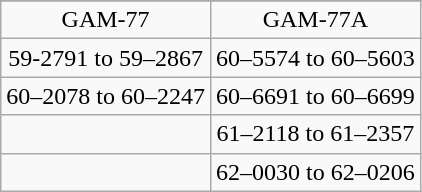<table class="wikitable" style="text-align: center;">
<tr>
</tr>
<tr>
<td>GAM-77</td>
<td>GAM-77A</td>
</tr>
<tr>
<td>59-2791 to 59–2867</td>
<td>60–5574 to 60–5603</td>
</tr>
<tr>
<td>60–2078 to 60–2247</td>
<td>60–6691 to 60–6699</td>
</tr>
<tr>
<td></td>
<td>61–2118 to 61–2357</td>
</tr>
<tr>
<td></td>
<td>62–0030 to 62–0206</td>
</tr>
</table>
